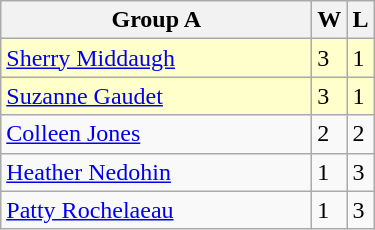<table class="wikitable">
<tr>
<th width=200>Group A</th>
<th>W</th>
<th>L</th>
</tr>
<tr bgcolor=#ffffcc>
<td> <a href='#'>Sherry Middaugh</a></td>
<td>3</td>
<td>1</td>
</tr>
<tr bgcolor=#ffffcc>
<td> <a href='#'>Suzanne Gaudet</a></td>
<td>3</td>
<td>1</td>
</tr>
<tr>
<td> <a href='#'>Colleen Jones</a></td>
<td>2</td>
<td>2</td>
</tr>
<tr>
<td> <a href='#'>Heather Nedohin</a></td>
<td>1</td>
<td>3</td>
</tr>
<tr>
<td> <a href='#'>Patty Rochelaeau</a></td>
<td>1</td>
<td>3</td>
</tr>
</table>
